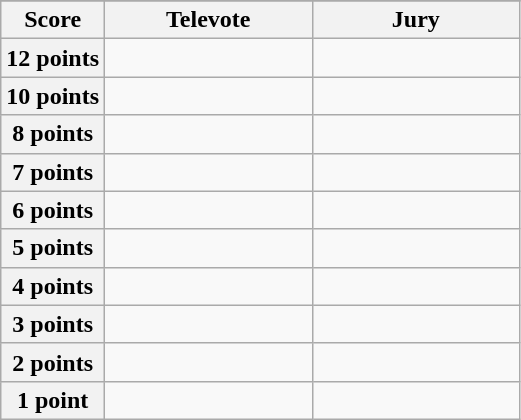<table class="wikitable">
<tr>
</tr>
<tr>
<th scope="col" width="20%">Score</th>
<th scope="col" width="40%">Televote</th>
<th scope="col" width="40%">Jury</th>
</tr>
<tr>
<th scope="row">12 points</th>
<td></td>
<td></td>
</tr>
<tr>
<th scope="row">10 points</th>
<td></td>
<td></td>
</tr>
<tr>
<th scope="row">8 points</th>
<td></td>
<td></td>
</tr>
<tr>
<th scope="row">7 points</th>
<td></td>
<td></td>
</tr>
<tr>
<th scope="row">6 points</th>
<td></td>
<td></td>
</tr>
<tr>
<th scope="row">5 points</th>
<td></td>
<td></td>
</tr>
<tr>
<th scope="row">4 points</th>
<td></td>
<td></td>
</tr>
<tr>
<th scope="row">3 points</th>
<td></td>
<td></td>
</tr>
<tr>
<th scope="row">2 points</th>
<td></td>
<td></td>
</tr>
<tr>
<th scope="row">1 point</th>
<td></td>
<td></td>
</tr>
</table>
